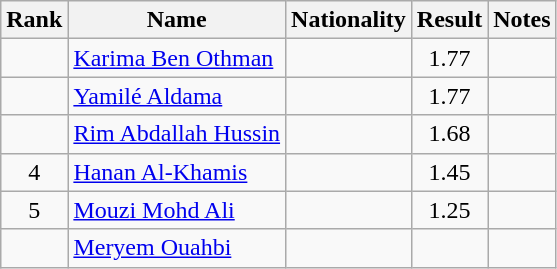<table class="wikitable sortable" style="text-align:center">
<tr>
<th>Rank</th>
<th>Name</th>
<th>Nationality</th>
<th>Result</th>
<th>Notes</th>
</tr>
<tr>
<td></td>
<td align=left><a href='#'>Karima Ben Othman</a></td>
<td align=left></td>
<td>1.77</td>
<td></td>
</tr>
<tr>
<td></td>
<td align=left><a href='#'>Yamilé Aldama</a></td>
<td align=left></td>
<td>1.77</td>
<td></td>
</tr>
<tr>
<td></td>
<td align=left><a href='#'>Rim Abdallah Hussin</a></td>
<td align=left></td>
<td>1.68</td>
<td></td>
</tr>
<tr>
<td>4</td>
<td align=left><a href='#'>Hanan Al-Khamis</a></td>
<td align=left></td>
<td>1.45</td>
<td></td>
</tr>
<tr>
<td>5</td>
<td align=left><a href='#'>Mouzi Mohd Ali</a></td>
<td align=left></td>
<td>1.25</td>
<td></td>
</tr>
<tr>
<td></td>
<td align=left><a href='#'>Meryem Ouahbi</a></td>
<td align=left></td>
<td></td>
<td></td>
</tr>
</table>
